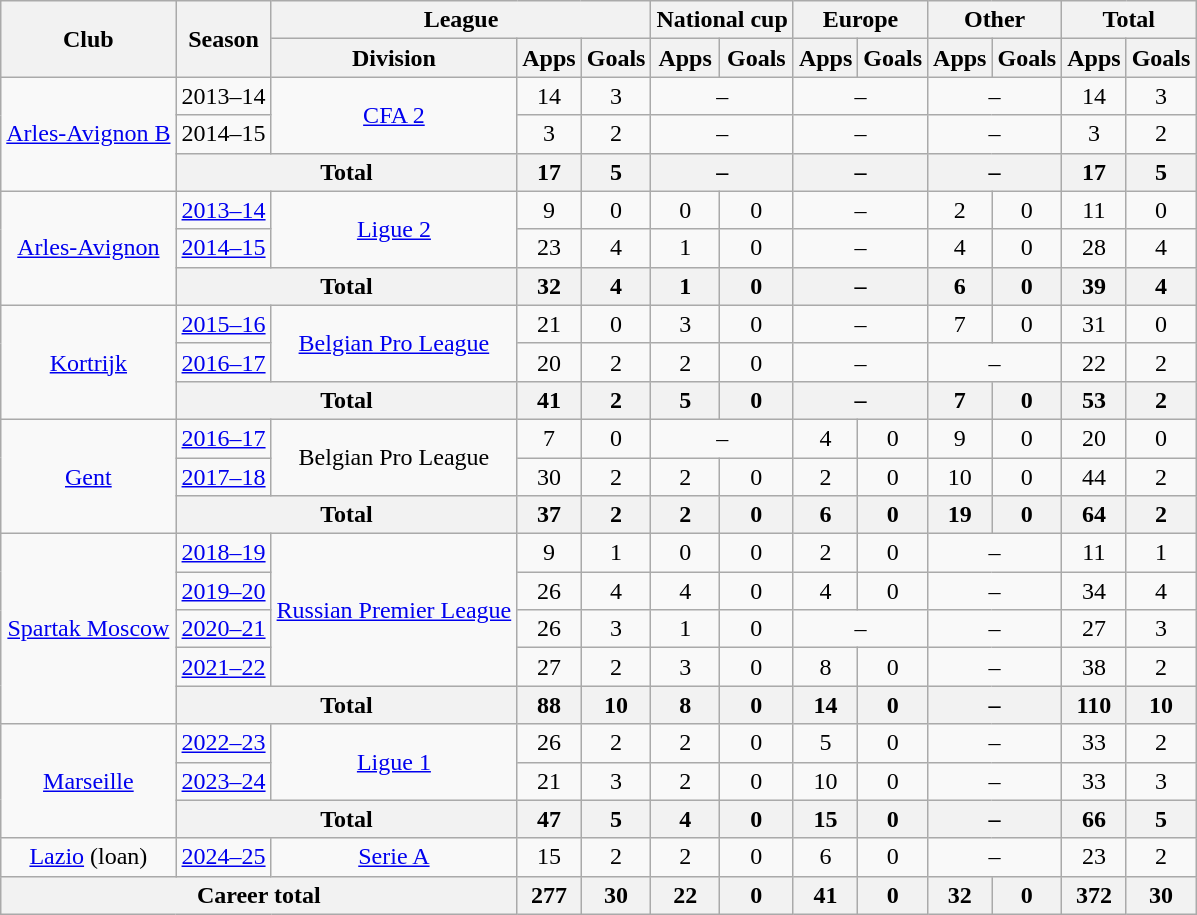<table class="wikitable" style="text-align: center;">
<tr>
<th rowspan=2>Club</th>
<th rowspan=2>Season</th>
<th colspan=3>League</th>
<th colspan=2>National cup</th>
<th colspan=2>Europe</th>
<th colspan=2>Other</th>
<th colspan=2>Total</th>
</tr>
<tr>
<th>Division</th>
<th>Apps</th>
<th>Goals</th>
<th>Apps</th>
<th>Goals</th>
<th>Apps</th>
<th>Goals</th>
<th>Apps</th>
<th>Goals</th>
<th>Apps</th>
<th>Goals</th>
</tr>
<tr>
<td rowspan=3><a href='#'>Arles-Avignon B</a></td>
<td>2013–14</td>
<td rowspan=2><a href='#'>CFA 2</a></td>
<td>14</td>
<td>3</td>
<td colspan=2>–</td>
<td colspan=2>–</td>
<td colspan=2>–</td>
<td>14</td>
<td>3</td>
</tr>
<tr>
<td>2014–15</td>
<td>3</td>
<td>2</td>
<td colspan=2>–</td>
<td colspan=2>–</td>
<td colspan=2>–</td>
<td>3</td>
<td>2</td>
</tr>
<tr>
<th colspan=2>Total</th>
<th>17</th>
<th>5</th>
<th colspan=2>–</th>
<th colspan=2>–</th>
<th colspan=2>–</th>
<th>17</th>
<th>5</th>
</tr>
<tr>
<td rowspan=3><a href='#'>Arles-Avignon</a></td>
<td><a href='#'>2013–14</a></td>
<td rowspan=2><a href='#'>Ligue 2</a></td>
<td>9</td>
<td>0</td>
<td>0</td>
<td>0</td>
<td colspan=2>–</td>
<td>2</td>
<td>0</td>
<td>11</td>
<td>0</td>
</tr>
<tr>
<td><a href='#'>2014–15</a></td>
<td>23</td>
<td>4</td>
<td>1</td>
<td>0</td>
<td colspan=2>–</td>
<td>4</td>
<td>0</td>
<td>28</td>
<td>4</td>
</tr>
<tr>
<th colspan=2>Total</th>
<th>32</th>
<th>4</th>
<th>1</th>
<th>0</th>
<th colspan=2>–</th>
<th>6</th>
<th>0</th>
<th>39</th>
<th>4</th>
</tr>
<tr>
<td rowspan=3><a href='#'>Kortrijk</a></td>
<td><a href='#'>2015–16</a></td>
<td rowspan=2><a href='#'>Belgian Pro League</a></td>
<td>21</td>
<td>0</td>
<td>3</td>
<td>0</td>
<td colspan=2>–</td>
<td>7</td>
<td>0</td>
<td>31</td>
<td>0</td>
</tr>
<tr>
<td><a href='#'>2016–17</a></td>
<td>20</td>
<td>2</td>
<td>2</td>
<td>0</td>
<td colspan=2>–</td>
<td colspan=2>–</td>
<td>22</td>
<td>2</td>
</tr>
<tr>
<th colspan=2>Total</th>
<th>41</th>
<th>2</th>
<th>5</th>
<th>0</th>
<th colspan=2>–</th>
<th>7</th>
<th>0</th>
<th>53</th>
<th>2</th>
</tr>
<tr>
<td rowspan=3><a href='#'>Gent</a></td>
<td><a href='#'>2016–17</a></td>
<td rowspan=2>Belgian Pro League</td>
<td>7</td>
<td>0</td>
<td colspan=2>–</td>
<td>4</td>
<td>0</td>
<td>9</td>
<td>0</td>
<td>20</td>
<td>0</td>
</tr>
<tr>
<td><a href='#'>2017–18</a></td>
<td>30</td>
<td>2</td>
<td>2</td>
<td>0</td>
<td>2</td>
<td>0</td>
<td>10</td>
<td>0</td>
<td>44</td>
<td>2</td>
</tr>
<tr>
<th colspan=2>Total</th>
<th>37</th>
<th>2</th>
<th>2</th>
<th>0</th>
<th>6</th>
<th>0</th>
<th>19</th>
<th>0</th>
<th>64</th>
<th>2</th>
</tr>
<tr>
<td rowspan=5><a href='#'>Spartak Moscow</a></td>
<td><a href='#'>2018–19</a></td>
<td rowspan=4><a href='#'>Russian Premier League</a></td>
<td>9</td>
<td>1</td>
<td>0</td>
<td>0</td>
<td>2</td>
<td>0</td>
<td colspan=2>–</td>
<td>11</td>
<td>1</td>
</tr>
<tr>
<td><a href='#'>2019–20</a></td>
<td>26</td>
<td>4</td>
<td>4</td>
<td>0</td>
<td>4</td>
<td>0</td>
<td colspan=2>–</td>
<td>34</td>
<td>4</td>
</tr>
<tr>
<td><a href='#'>2020–21</a></td>
<td>26</td>
<td>3</td>
<td>1</td>
<td>0</td>
<td colspan=2>–</td>
<td colspan=2>–</td>
<td>27</td>
<td>3</td>
</tr>
<tr>
<td><a href='#'>2021–22</a></td>
<td>27</td>
<td>2</td>
<td>3</td>
<td>0</td>
<td>8</td>
<td>0</td>
<td colspan=2>–</td>
<td>38</td>
<td>2</td>
</tr>
<tr>
<th colspan=2>Total</th>
<th>88</th>
<th>10</th>
<th>8</th>
<th>0</th>
<th>14</th>
<th>0</th>
<th colspan=2>–</th>
<th>110</th>
<th>10</th>
</tr>
<tr>
<td rowspan=3><a href='#'>Marseille</a></td>
<td><a href='#'>2022–23</a></td>
<td rowspan=2><a href='#'>Ligue 1</a></td>
<td>26</td>
<td>2</td>
<td>2</td>
<td>0</td>
<td>5</td>
<td>0</td>
<td colspan=2>–</td>
<td>33</td>
<td>2</td>
</tr>
<tr>
<td><a href='#'>2023–24</a></td>
<td>21</td>
<td>3</td>
<td>2</td>
<td>0</td>
<td>10</td>
<td>0</td>
<td colspan=2>–</td>
<td>33</td>
<td>3</td>
</tr>
<tr>
<th colspan=2>Total</th>
<th>47</th>
<th>5</th>
<th>4</th>
<th>0</th>
<th>15</th>
<th>0</th>
<th colspan=2>–</th>
<th>66</th>
<th>5</th>
</tr>
<tr>
<td><a href='#'>Lazio</a> (loan)</td>
<td><a href='#'>2024–25</a></td>
<td><a href='#'>Serie A</a></td>
<td>15</td>
<td>2</td>
<td>2</td>
<td>0</td>
<td>6</td>
<td>0</td>
<td colspan=2>–</td>
<td>23</td>
<td>2</td>
</tr>
<tr>
<th colspan=3>Career total</th>
<th>277</th>
<th>30</th>
<th>22</th>
<th>0</th>
<th>41</th>
<th>0</th>
<th>32</th>
<th>0</th>
<th>372</th>
<th>30</th>
</tr>
</table>
